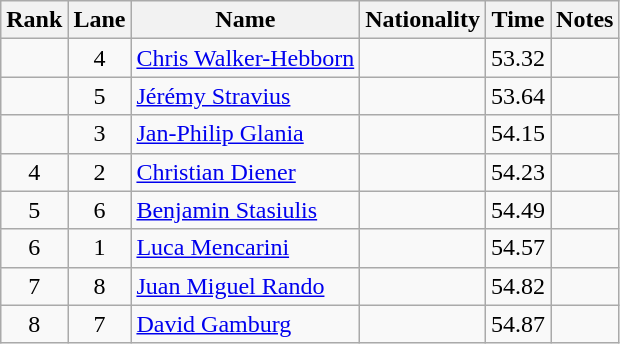<table class="wikitable sortable" style="text-align:center">
<tr>
<th>Rank</th>
<th>Lane</th>
<th>Name</th>
<th>Nationality</th>
<th>Time</th>
<th>Notes</th>
</tr>
<tr>
<td></td>
<td>4</td>
<td align=left><a href='#'>Chris Walker-Hebborn</a></td>
<td align=left></td>
<td>53.32</td>
<td></td>
</tr>
<tr>
<td></td>
<td>5</td>
<td align=left><a href='#'>Jérémy Stravius</a></td>
<td align=left></td>
<td>53.64</td>
<td></td>
</tr>
<tr>
<td></td>
<td>3</td>
<td align=left><a href='#'>Jan-Philip Glania</a></td>
<td align=left></td>
<td>54.15</td>
<td></td>
</tr>
<tr>
<td>4</td>
<td>2</td>
<td align=left><a href='#'>Christian Diener</a></td>
<td align=left></td>
<td>54.23</td>
<td></td>
</tr>
<tr>
<td>5</td>
<td>6</td>
<td align=left><a href='#'>Benjamin Stasiulis</a></td>
<td align=left></td>
<td>54.49</td>
<td></td>
</tr>
<tr>
<td>6</td>
<td>1</td>
<td align=left><a href='#'>Luca Mencarini</a></td>
<td align=left></td>
<td>54.57</td>
<td></td>
</tr>
<tr>
<td>7</td>
<td>8</td>
<td align=left><a href='#'>Juan Miguel Rando</a></td>
<td align=left></td>
<td>54.82</td>
<td></td>
</tr>
<tr>
<td>8</td>
<td>7</td>
<td align=left><a href='#'>David Gamburg</a></td>
<td align=left></td>
<td>54.87</td>
<td></td>
</tr>
</table>
